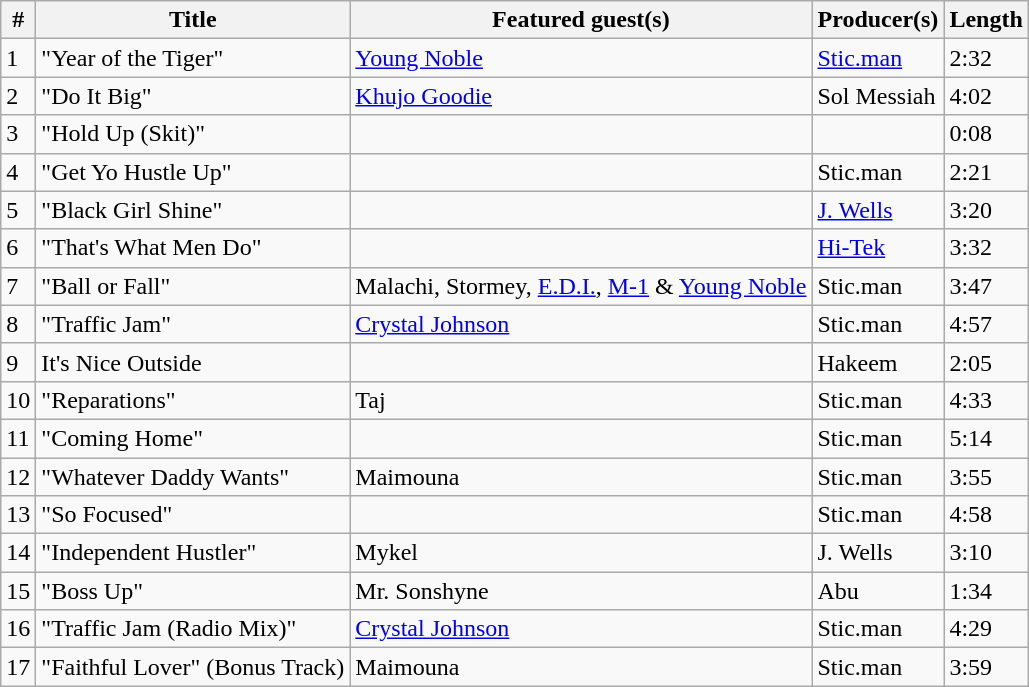<table class="wikitable">
<tr>
<th align="center">#</th>
<th align="center">Title</th>
<th align="center">Featured guest(s)</th>
<th align="center">Producer(s)</th>
<th align="center">Length</th>
</tr>
<tr>
<td>1</td>
<td>"Year of the Tiger"</td>
<td><a href='#'>Young Noble</a></td>
<td><a href='#'>Stic.man</a></td>
<td>2:32</td>
</tr>
<tr>
<td>2</td>
<td>"Do It Big"</td>
<td><a href='#'>Khujo Goodie</a></td>
<td>Sol Messiah</td>
<td>4:02</td>
</tr>
<tr>
<td>3</td>
<td>"Hold Up (Skit)"</td>
<td></td>
<td></td>
<td>0:08</td>
</tr>
<tr>
<td>4</td>
<td>"Get Yo Hustle Up"</td>
<td></td>
<td>Stic.man</td>
<td>2:21</td>
</tr>
<tr>
<td>5</td>
<td>"Black Girl Shine"</td>
<td></td>
<td><a href='#'>J. Wells</a></td>
<td>3:20</td>
</tr>
<tr>
<td>6</td>
<td>"That's What Men Do"</td>
<td></td>
<td><a href='#'>Hi-Tek</a></td>
<td>3:32</td>
</tr>
<tr>
<td>7</td>
<td>"Ball or Fall"</td>
<td>Malachi, Stormey, <a href='#'>E.D.I.</a>, <a href='#'>M-1</a> & <a href='#'>Young Noble</a></td>
<td>Stic.man</td>
<td>3:47</td>
</tr>
<tr>
<td>8</td>
<td>"Traffic Jam"</td>
<td><a href='#'>Crystal Johnson</a></td>
<td>Stic.man</td>
<td>4:57</td>
</tr>
<tr>
<td>9</td>
<td>It's Nice Outside</td>
<td></td>
<td>Hakeem</td>
<td>2:05</td>
</tr>
<tr>
<td>10</td>
<td>"Reparations"</td>
<td>Taj</td>
<td>Stic.man</td>
<td>4:33</td>
</tr>
<tr>
<td>11</td>
<td>"Coming Home"</td>
<td></td>
<td>Stic.man</td>
<td>5:14</td>
</tr>
<tr>
<td>12</td>
<td>"Whatever Daddy Wants"</td>
<td>Maimouna</td>
<td>Stic.man</td>
<td>3:55</td>
</tr>
<tr>
<td>13</td>
<td>"So Focused"</td>
<td></td>
<td>Stic.man</td>
<td>4:58</td>
</tr>
<tr>
<td>14</td>
<td>"Independent Hustler"</td>
<td>Mykel</td>
<td>J. Wells</td>
<td>3:10</td>
</tr>
<tr>
<td>15</td>
<td>"Boss Up"</td>
<td>Mr. Sonshyne</td>
<td>Abu</td>
<td>1:34</td>
</tr>
<tr>
<td>16</td>
<td>"Traffic Jam (Radio Mix)"</td>
<td><a href='#'>Crystal Johnson</a></td>
<td>Stic.man</td>
<td>4:29</td>
</tr>
<tr>
<td>17</td>
<td>"Faithful Lover" (Bonus Track)</td>
<td>Maimouna</td>
<td>Stic.man</td>
<td>3:59</td>
</tr>
</table>
